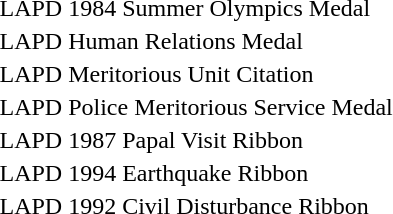<table>
<tr>
<td></td>
<td>LAPD 1984 Summer Olympics Medal</td>
</tr>
<tr>
<td></td>
<td>LAPD Human Relations Medal</td>
</tr>
<tr>
<td></td>
<td>LAPD Meritorious Unit Citation</td>
</tr>
<tr>
<td></td>
<td>LAPD Police Meritorious Service Medal</td>
</tr>
<tr>
<td></td>
<td>LAPD 1987 Papal Visit Ribbon</td>
</tr>
<tr>
<td></td>
<td>LAPD 1994 Earthquake Ribbon</td>
</tr>
<tr>
<td></td>
<td>LAPD 1992 Civil Disturbance Ribbon</td>
</tr>
</table>
